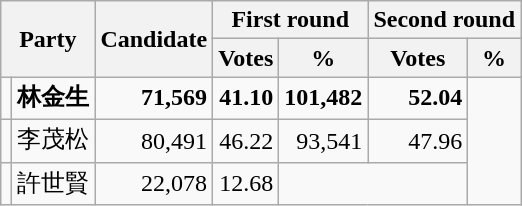<table class="wikitable">
<tr>
<th colspan="2" rowspan="2">Party</th>
<th rowspan="2">Candidate</th>
<th colspan="2">First round</th>
<th colspan="2">Second round</th>
</tr>
<tr>
<th>Votes</th>
<th>%</th>
<th>Votes</th>
<th>%</th>
</tr>
<tr>
<td></td>
<td><strong>林金生</strong></td>
<td align="right"><strong>71,569</strong></td>
<td align="right"><strong>41.10</strong></td>
<td align="right"><strong>101,482</strong></td>
<td align="right"><strong>52.04</strong></td>
</tr>
<tr>
<td></td>
<td>李茂松</td>
<td align="right">80,491</td>
<td align="right">46.22</td>
<td align="right">93,541</td>
<td align="right">47.96</td>
</tr>
<tr>
<td></td>
<td>許世賢</td>
<td align="right">22,078</td>
<td align="right">12.68</td>
<td colspan="2"></td>
</tr>
</table>
